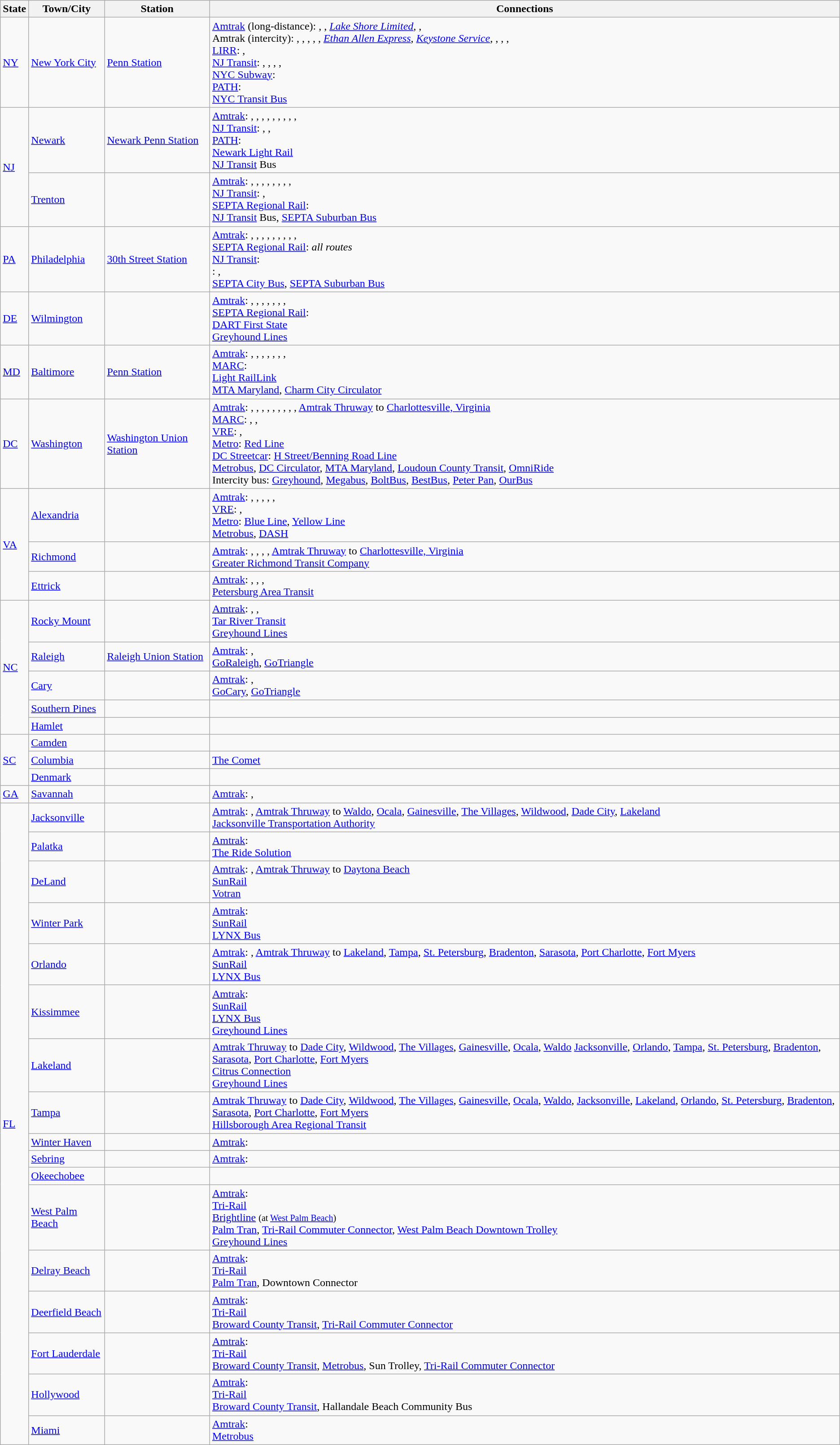<table class="wikitable">
<tr>
<th>State</th>
<th>Town/City</th>
<th>Station</th>
<th>Connections</th>
</tr>
<tr>
<td><a href='#'>NY</a></td>
<td><a href='#'>New York City</a></td>
<td><a href='#'>Penn Station</a></td>
<td> <a href='#'>Amtrak</a> (long-distance):  , , <em><a href='#'>Lake Shore Limited</a></em>, ,  <br> Amtrak (intercity): , , , , , <em><a href='#'>Ethan Allen Express</a></em>, <em><a href='#'>Keystone Service</a></em>, , , , <br> <a href='#'>LIRR</a>: , <br> <a href='#'>NJ Transit</a>: , , , , <br> <a href='#'>NYC Subway</a>: <br> <a href='#'>PATH</a>:   <br> <a href='#'>NYC Transit Bus</a></td>
</tr>
<tr>
<td rowspan=2><a href='#'>NJ</a></td>
<td><a href='#'>Newark</a></td>
<td><a href='#'>Newark Penn Station</a></td>
<td> <a href='#'>Amtrak</a>: , , , , , , , , , <br> <a href='#'>NJ Transit</a>: , , <br> <a href='#'>PATH</a>: <br> <a href='#'>Newark Light Rail</a><br> <a href='#'>NJ Transit</a> Bus</td>
</tr>
<tr>
<td><a href='#'>Trenton</a></td>
<td></td>
<td> <a href='#'>Amtrak</a>: , , , , , , , ,  <br> <a href='#'>NJ Transit</a>: , <br> <a href='#'>SEPTA Regional Rail</a>: <br> <a href='#'>NJ Transit</a> Bus, <a href='#'>SEPTA Suburban Bus</a></td>
</tr>
<tr>
<td><a href='#'>PA</a></td>
<td><a href='#'>Philadelphia</a></td>
<td><a href='#'>30th Street Station</a></td>
<td> <a href='#'>Amtrak</a>: , , , , , , , , , <br> <a href='#'>SEPTA Regional Rail</a>: <em>all routes</em><br> <a href='#'>NJ Transit</a>: <br>: , <br> <a href='#'>SEPTA City Bus</a>, <a href='#'>SEPTA Suburban Bus</a></td>
</tr>
<tr>
<td><a href='#'>DE</a></td>
<td><a href='#'>Wilmington</a></td>
<td></td>
<td> <a href='#'>Amtrak</a>: , , , , , , , <br> <a href='#'>SEPTA Regional Rail</a>: <br> <a href='#'>DART First State</a><br> <a href='#'>Greyhound Lines</a></td>
</tr>
<tr>
<td><a href='#'>MD</a></td>
<td><a href='#'>Baltimore</a></td>
<td><a href='#'>Penn Station</a></td>
<td> <a href='#'>Amtrak</a>: , , ,  , , , , <br> <a href='#'>MARC</a>: <br> <a href='#'>Light RailLink</a><br> <a href='#'>MTA Maryland</a>, <a href='#'>Charm City Circulator</a></td>
</tr>
<tr>
<td><a href='#'>DC</a></td>
<td><a href='#'>Washington</a></td>
<td><a href='#'>Washington Union Station</a></td>
<td> <a href='#'>Amtrak</a>: , , , , , , ,  , , <a href='#'>Amtrak Thruway</a> to <a href='#'>Charlottesville, Virginia</a><br> <a href='#'>MARC</a>: , , <br> <a href='#'>VRE</a>: , <br> <a href='#'>Metro</a>:  <a href='#'>Red Line</a><br> <a href='#'>DC Streetcar</a>: <a href='#'>H Street/Benning Road Line</a><br> <a href='#'>Metrobus</a>, <a href='#'>DC Circulator</a>, <a href='#'>MTA Maryland</a>, <a href='#'>Loudoun County Transit</a>, <a href='#'>OmniRide</a><br> Intercity bus:  <a href='#'>Greyhound</a>,  <a href='#'>Megabus</a>, <a href='#'>BoltBus</a>, <a href='#'>BestBus</a>, <a href='#'>Peter Pan</a>, <a href='#'>OurBus</a></td>
</tr>
<tr>
<td rowspan=3><a href='#'>VA</a></td>
<td><a href='#'>Alexandria</a></td>
<td></td>
<td> <a href='#'>Amtrak</a>: , , , , , <br> <a href='#'>VRE</a>: , <br> <a href='#'>Metro</a>:  <a href='#'>Blue Line</a>,  <a href='#'>Yellow Line</a><br> <a href='#'>Metrobus</a>, <a href='#'>DASH</a></td>
</tr>
<tr>
<td><a href='#'>Richmond</a></td>
<td></td>
<td> <a href='#'>Amtrak</a>: , , ,  , <a href='#'>Amtrak Thruway</a> to <a href='#'>Charlottesville, Virginia</a><br> <a href='#'>Greater Richmond Transit Company</a></td>
</tr>
<tr>
<td><a href='#'>Ettrick</a></td>
<td></td>
<td> <a href='#'>Amtrak</a>: , , , <br> <a href='#'>Petersburg Area Transit</a></td>
</tr>
<tr>
<td rowspan=5><a href='#'>NC</a></td>
<td><a href='#'>Rocky Mount</a></td>
<td></td>
<td> <a href='#'>Amtrak</a>: , , <br> <a href='#'>Tar River Transit</a><br> <a href='#'>Greyhound Lines</a></td>
</tr>
<tr>
<td><a href='#'>Raleigh</a></td>
<td><a href='#'>Raleigh Union Station</a></td>
<td> <a href='#'>Amtrak</a>: , <br> <a href='#'>GoRaleigh</a>, <a href='#'>GoTriangle</a></td>
</tr>
<tr>
<td><a href='#'>Cary</a></td>
<td></td>
<td> <a href='#'>Amtrak</a>: , <br> <a href='#'>GoCary</a>, <a href='#'>GoTriangle</a></td>
</tr>
<tr>
<td><a href='#'>Southern Pines</a></td>
<td></td>
<td></td>
</tr>
<tr>
<td><a href='#'>Hamlet</a></td>
<td></td>
<td></td>
</tr>
<tr>
<td rowspan=3><a href='#'>SC</a></td>
<td><a href='#'>Camden</a></td>
<td></td>
<td></td>
</tr>
<tr>
<td><a href='#'>Columbia</a></td>
<td></td>
<td> <a href='#'>The Comet</a></td>
</tr>
<tr>
<td><a href='#'>Denmark</a></td>
<td></td>
<td></td>
</tr>
<tr>
<td><a href='#'>GA</a></td>
<td><a href='#'>Savannah</a></td>
<td></td>
<td> <a href='#'>Amtrak</a>: , </td>
</tr>
<tr>
<td rowspan=17><a href='#'>FL</a></td>
<td><a href='#'>Jacksonville</a></td>
<td></td>
<td> <a href='#'>Amtrak</a>: , <a href='#'>Amtrak Thruway</a> to <a href='#'>Waldo</a>, <a href='#'>Ocala</a>, <a href='#'>Gainesville</a>, <a href='#'>The Villages</a>, <a href='#'>Wildwood</a>, <a href='#'>Dade City</a>, <a href='#'>Lakeland</a><br> <a href='#'>Jacksonville Transportation Authority</a></td>
</tr>
<tr>
<td><a href='#'>Palatka</a></td>
<td></td>
<td> <a href='#'>Amtrak</a>: <br> <a href='#'>The Ride Solution</a></td>
</tr>
<tr>
<td><a href='#'>DeLand</a></td>
<td></td>
<td> <a href='#'>Amtrak</a>: , <a href='#'>Amtrak Thruway</a> to <a href='#'>Daytona Beach</a><br> <a href='#'>SunRail</a><br> <a href='#'>Votran</a></td>
</tr>
<tr>
<td><a href='#'>Winter Park</a></td>
<td></td>
<td> <a href='#'>Amtrak</a>: <br> <a href='#'>SunRail</a><br> <a href='#'>LYNX Bus</a></td>
</tr>
<tr>
<td><a href='#'>Orlando</a></td>
<td></td>
<td> <a href='#'>Amtrak</a>: , <a href='#'>Amtrak Thruway</a> to <a href='#'>Lakeland</a>, <a href='#'>Tampa</a>, <a href='#'>St. Petersburg</a>, <a href='#'>Bradenton</a>, <a href='#'>Sarasota</a>, <a href='#'>Port Charlotte</a>, <a href='#'>Fort Myers</a><br> <a href='#'>SunRail</a><br> <a href='#'>LYNX Bus</a></td>
</tr>
<tr>
<td><a href='#'>Kissimmee</a></td>
<td></td>
<td> <a href='#'>Amtrak</a>: <br> <a href='#'>SunRail</a><br> <a href='#'>LYNX Bus</a><br> <a href='#'>Greyhound Lines</a></td>
</tr>
<tr>
<td><a href='#'>Lakeland</a></td>
<td></td>
<td> <a href='#'>Amtrak Thruway</a> to <a href='#'>Dade City</a>, <a href='#'>Wildwood</a>, <a href='#'>The Villages</a>, <a href='#'>Gainesville</a>, <a href='#'>Ocala</a>, <a href='#'>Waldo</a> <a href='#'>Jacksonville</a>, <a href='#'>Orlando</a>, <a href='#'>Tampa</a>, <a href='#'>St. Petersburg</a>, <a href='#'>Bradenton</a>, <a href='#'>Sarasota</a>, <a href='#'>Port Charlotte</a>, <a href='#'>Fort Myers</a><br> <a href='#'>Citrus Connection</a><br> <a href='#'>Greyhound Lines</a></td>
</tr>
<tr>
<td><a href='#'>Tampa</a></td>
<td></td>
<td> <a href='#'>Amtrak Thruway</a> to <a href='#'>Dade City</a>, <a href='#'>Wildwood</a>, <a href='#'>The Villages</a>, <a href='#'>Gainesville</a>, <a href='#'>Ocala</a>, <a href='#'>Waldo</a>, <a href='#'>Jacksonville</a>, <a href='#'>Lakeland</a>, <a href='#'>Orlando</a>, <a href='#'>St. Petersburg</a>, <a href='#'>Bradenton</a>, <a href='#'>Sarasota</a>, <a href='#'>Port Charlotte</a>, <a href='#'>Fort Myers</a><br> <a href='#'>Hillsborough Area Regional Transit</a></td>
</tr>
<tr>
<td><a href='#'>Winter Haven</a></td>
<td></td>
<td> <a href='#'>Amtrak</a>: </td>
</tr>
<tr>
<td><a href='#'>Sebring</a></td>
<td></td>
<td> <a href='#'>Amtrak</a>: </td>
</tr>
<tr>
<td><a href='#'>Okeechobee</a></td>
<td></td>
<td></td>
</tr>
<tr>
<td><a href='#'>West Palm Beach</a></td>
<td></td>
<td> <a href='#'>Amtrak</a>: <br> <a href='#'>Tri-Rail</a><br> <a href='#'>Brightline</a> <small>(at <a href='#'>West Palm Beach</a>)</small><br> <a href='#'>Palm Tran</a>, <a href='#'>Tri-Rail Commuter Connector</a>, <a href='#'>West Palm Beach Downtown Trolley</a><br> <a href='#'>Greyhound Lines</a></td>
</tr>
<tr>
<td><a href='#'>Delray Beach</a></td>
<td></td>
<td> <a href='#'>Amtrak</a>: <br> <a href='#'>Tri-Rail</a><br> <a href='#'>Palm Tran</a>, Downtown Connector</td>
</tr>
<tr>
<td><a href='#'>Deerfield Beach</a></td>
<td></td>
<td> <a href='#'>Amtrak</a>: <br> <a href='#'>Tri-Rail</a><br> <a href='#'>Broward County Transit</a>, <a href='#'>Tri-Rail Commuter Connector</a></td>
</tr>
<tr>
<td><a href='#'>Fort Lauderdale</a></td>
<td></td>
<td> <a href='#'>Amtrak</a>: <br> <a href='#'>Tri-Rail</a><br> <a href='#'>Broward County Transit</a>, <a href='#'>Metrobus</a>, Sun Trolley, <a href='#'>Tri-Rail Commuter Connector</a></td>
</tr>
<tr>
<td><a href='#'>Hollywood</a></td>
<td></td>
<td> <a href='#'>Amtrak</a>: <br> <a href='#'>Tri-Rail</a><br> <a href='#'>Broward County Transit</a>, Hallandale Beach Community Bus</td>
</tr>
<tr>
<td><a href='#'>Miami</a></td>
<td></td>
<td> <a href='#'>Amtrak</a>: <br> <a href='#'>Metrobus</a></td>
</tr>
</table>
